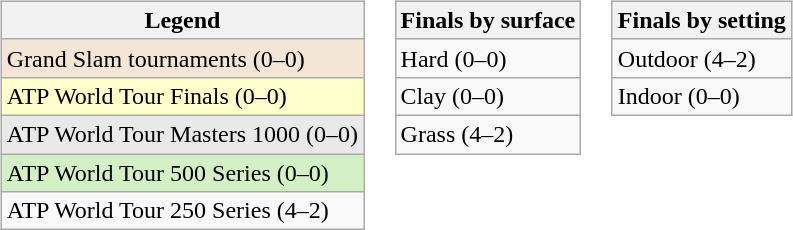<table>
<tr valign="top">
<td><br><table class="wikitable">
<tr>
<th>Legend</th>
</tr>
<tr style="background:#f3e6d7;">
<td>Grand Slam tournaments (0–0)</td>
</tr>
<tr style="background:#ffffcc;">
<td>ATP World Tour Finals (0–0)</td>
</tr>
<tr style="background:#e9e9e9;">
<td>ATP World Tour Masters 1000 (0–0)</td>
</tr>
<tr style="background:#d4f1c5;">
<td>ATP World Tour 500 Series (0–0)</td>
</tr>
<tr>
<td>ATP World Tour 250 Series (4–2)</td>
</tr>
</table>
</td>
<td><br><table class="wikitable">
<tr>
<th>Finals by surface</th>
</tr>
<tr>
<td>Hard (0–0)</td>
</tr>
<tr>
<td>Clay (0–0)</td>
</tr>
<tr>
<td>Grass (4–2)</td>
</tr>
</table>
</td>
<td><br><table class="wikitable">
<tr>
<th>Finals by setting</th>
</tr>
<tr>
<td>Outdoor (4–2)</td>
</tr>
<tr>
<td>Indoor (0–0)</td>
</tr>
</table>
</td>
</tr>
</table>
